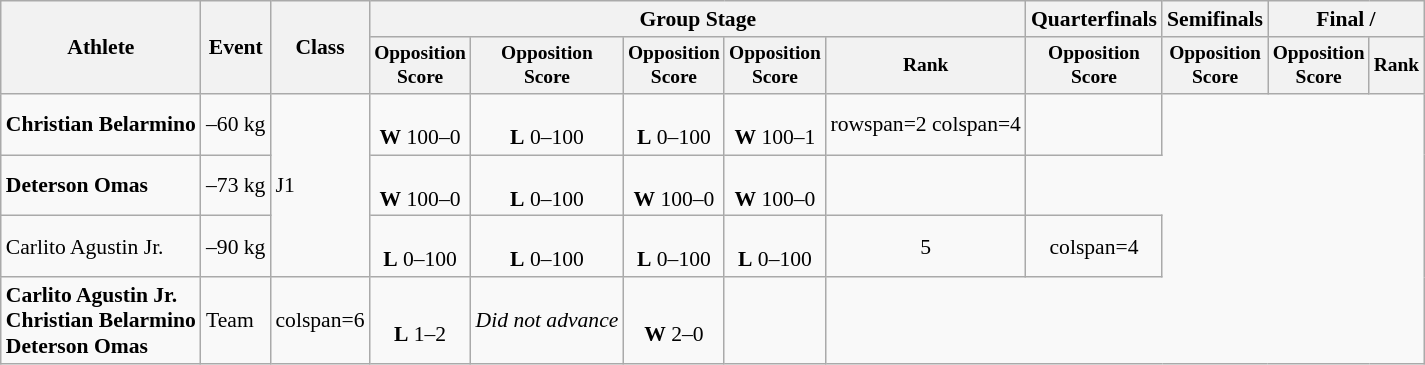<table class="wikitable" style="font-size:90%; text-align:center">
<tr>
<th rowspan=2>Athlete</th>
<th rowspan=2>Event</th>
<th rowspan=2>Class</th>
<th colspan=5>Group Stage</th>
<th>Quarterfinals</th>
<th>Semifinals</th>
<th colspan=2>Final / </th>
</tr>
<tr style="font-size:90%">
<th>Opposition<br>Score</th>
<th>Opposition<br>Score</th>
<th>Opposition<br>Score</th>
<th>Opposition<br>Score</th>
<th>Rank</th>
<th>Opposition<br>Score</th>
<th>Opposition<br>Score</th>
<th>Opposition<br>Score</th>
<th>Rank</th>
</tr>
<tr align=center>
<td align=left><strong>Christian Belarmino</strong></td>
<td align=left>–60 kg</td>
<td rowspan=3 align=left>J1</td>
<td><br><strong>W</strong> 100–0</td>
<td><br><strong>L</strong> 0–100</td>
<td><br><strong>L</strong> 0–100</td>
<td><br><strong>W</strong> 100–1</td>
<td>rowspan=2 colspan=4 </td>
<td></td>
</tr>
<tr align=center>
<td align=left><strong>Deterson Omas</strong></td>
<td align=left>–73 kg</td>
<td><br><strong>W</strong> 100–0</td>
<td><br><strong>L</strong> 0–100</td>
<td><br><strong>W</strong> 100–0</td>
<td><br><strong>W</strong> 100–0</td>
<td></td>
</tr>
<tr align=center>
<td align=left>Carlito Agustin Jr.</td>
<td align=left>–90 kg</td>
<td><br><strong>L</strong> 0–100</td>
<td><br><strong>L</strong> 0–100</td>
<td><br><strong>L</strong> 0–100</td>
<td><br><strong>L</strong> 0–100</td>
<td>5</td>
<td>colspan=4 </td>
</tr>
<tr align=center>
<td align=left><strong>Carlito Agustin Jr.<br>Christian Belarmino<br>Deterson Omas</strong></td>
<td align=left>Team</td>
<td>colspan=6 </td>
<td><br><strong>L</strong> 1–2</td>
<td><em>Did not advance</em></td>
<td><br><strong>W</strong> 2–0</td>
<td></td>
</tr>
</table>
